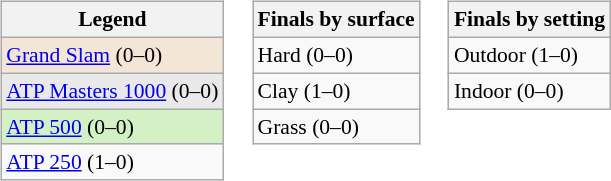<table>
<tr valign=top>
<td><br><table class="wikitable" style=font-size:90%>
<tr>
<th>Legend</th>
</tr>
<tr style="background:#f3e6d7;">
<td><a href='#'>Grand Slam</a> (0–0)</td>
</tr>
<tr style="background:#e9e9e9;">
<td><a href='#'>ATP Masters 1000</a> (0–0)</td>
</tr>
<tr style="background:#d4f1c5;">
<td><a href='#'>ATP 500</a> (0–0)</td>
</tr>
<tr>
<td><a href='#'>ATP 250</a> (1–0)</td>
</tr>
</table>
</td>
<td><br><table class="wikitable" style=font-size:90%>
<tr>
<th>Finals by surface</th>
</tr>
<tr>
<td>Hard (0–0)</td>
</tr>
<tr>
<td>Clay (1–0)</td>
</tr>
<tr>
<td>Grass (0–0)</td>
</tr>
</table>
</td>
<td><br><table class="wikitable" style=font-size:90%>
<tr>
<th>Finals by setting</th>
</tr>
<tr>
<td>Outdoor (1–0)</td>
</tr>
<tr>
<td>Indoor (0–0)</td>
</tr>
</table>
</td>
</tr>
</table>
